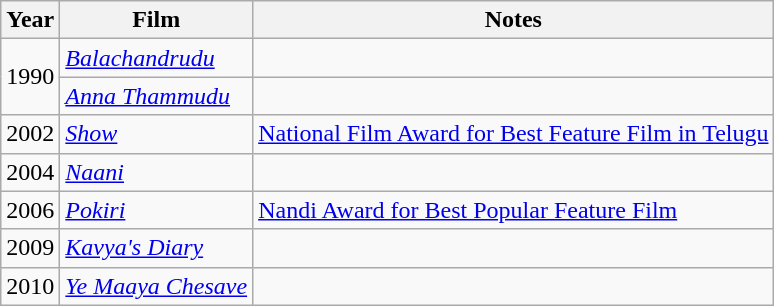<table class="wikitable">
<tr>
<th>Year</th>
<th>Film</th>
<th>Notes</th>
</tr>
<tr>
<td rowspan="2">1990</td>
<td><em><a href='#'>Balachandrudu</a></em></td>
<td></td>
</tr>
<tr>
<td><em><a href='#'>Anna Thammudu</a></em></td>
<td></td>
</tr>
<tr>
<td>2002</td>
<td><em><a href='#'>Show</a></em></td>
<td><a href='#'>National Film Award for Best Feature Film in Telugu</a></td>
</tr>
<tr>
<td>2004</td>
<td><em><a href='#'>Naani</a></em></td>
<td></td>
</tr>
<tr>
<td>2006</td>
<td><em><a href='#'>Pokiri</a></em></td>
<td><a href='#'>Nandi Award for Best Popular Feature Film</a></td>
</tr>
<tr>
<td>2009</td>
<td><em><a href='#'>Kavya's Diary</a></em></td>
<td></td>
</tr>
<tr>
<td>2010</td>
<td><em><a href='#'>Ye Maaya Chesave</a></em></td>
<td></td>
</tr>
</table>
